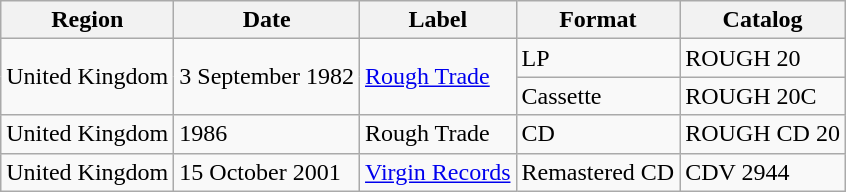<table class="wikitable">
<tr>
<th>Region</th>
<th>Date</th>
<th>Label</th>
<th>Format</th>
<th>Catalog</th>
</tr>
<tr>
<td rowspan="2">United Kingdom</td>
<td rowspan="2">3 September 1982</td>
<td rowspan="2"><a href='#'>Rough Trade</a></td>
<td>LP</td>
<td>ROUGH 20</td>
</tr>
<tr>
<td>Cassette</td>
<td>ROUGH 20C</td>
</tr>
<tr>
<td>United Kingdom</td>
<td>1986</td>
<td>Rough Trade</td>
<td>CD</td>
<td>ROUGH CD 20</td>
</tr>
<tr>
<td>United Kingdom</td>
<td>15 October 2001</td>
<td><a href='#'>Virgin Records</a></td>
<td>Remastered CD</td>
<td>CDV 2944</td>
</tr>
</table>
